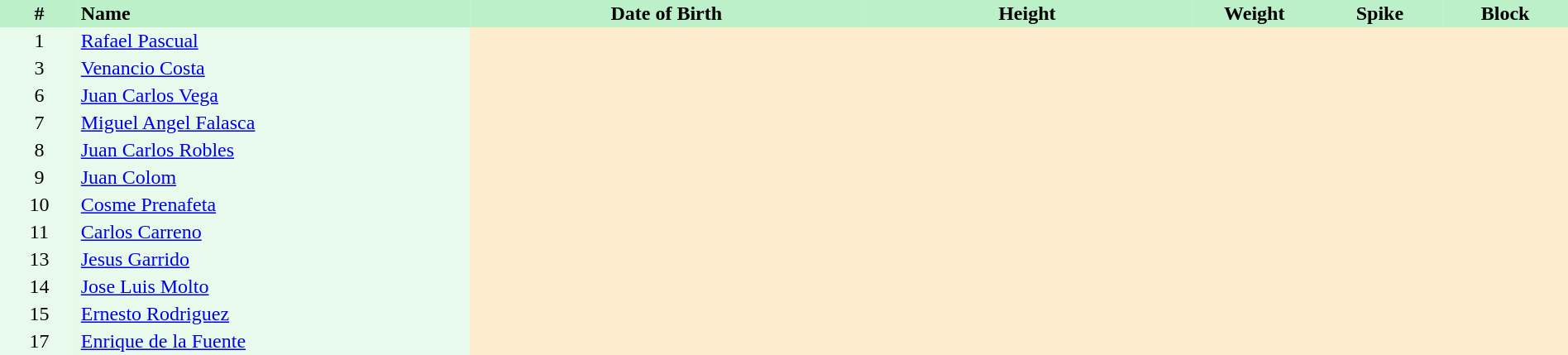<table border=0 cellpadding=2 cellspacing=0  |- bgcolor=#FFECCE style=text-align:center; font-size:90%; width=100%>
<tr bgcolor=#BBF0C9>
<th width=5%>#</th>
<th width=25% align=left>Name</th>
<th width=25%>Date of Birth</th>
<th width=21%>Height</th>
<th width=8%>Weight</th>
<th width=8%>Spike</th>
<th width=8%>Block</th>
</tr>
<tr bgcolor=#E7FAEC>
<td>1</td>
<td align="left"><a href='#'>Rafael Pascual</a></td>
</tr>
<tr bgcolor=#E7FAEC>
<td>3</td>
<td align="left"><a href='#'>Venancio Costa</a></td>
</tr>
<tr bgcolor=#E7FAEC>
<td>6</td>
<td align="left"><a href='#'>Juan Carlos Vega</a></td>
</tr>
<tr bgcolor=#E7FAEC>
<td>7</td>
<td align="left"><a href='#'>Miguel Angel Falasca</a></td>
</tr>
<tr bgcolor=#E7FAEC>
<td>8</td>
<td align="left"><a href='#'>Juan Carlos Robles</a></td>
</tr>
<tr bgcolor=#E7FAEC>
<td>9</td>
<td align="left"><a href='#'>Juan Colom</a></td>
</tr>
<tr bgcolor=#E7FAEC>
<td>10</td>
<td align="left"><a href='#'>Cosme Prenafeta</a></td>
</tr>
<tr bgcolor=#E7FAEC>
<td>11</td>
<td align="left"><a href='#'>Carlos Carreno</a></td>
</tr>
<tr bgcolor=#E7FAEC>
<td>13</td>
<td align="left"><a href='#'>Jesus Garrido</a></td>
</tr>
<tr bgcolor=#E7FAEC>
<td>14</td>
<td align="left"><a href='#'>Jose Luis Molto</a></td>
</tr>
<tr bgcolor=#E7FAEC>
<td>15</td>
<td align="left"><a href='#'>Ernesto Rodriguez</a></td>
</tr>
<tr bgcolor=#E7FAEC>
<td>17</td>
<td align="left"><a href='#'>Enrique de la Fuente</a></td>
</tr>
</table>
